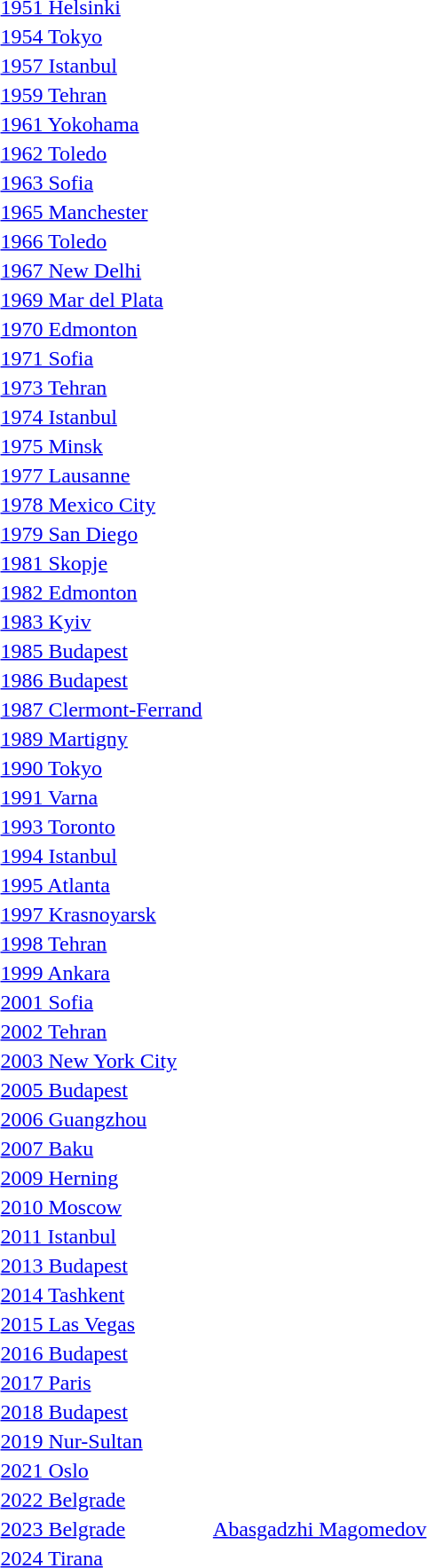<table>
<tr>
<td><a href='#'>1951 Helsinki</a></td>
<td></td>
<td></td>
<td></td>
</tr>
<tr>
<td><a href='#'>1954 Tokyo</a></td>
<td></td>
<td></td>
<td></td>
</tr>
<tr>
<td><a href='#'>1957 Istanbul</a></td>
<td></td>
<td></td>
<td></td>
</tr>
<tr>
<td><a href='#'>1959 Tehran</a></td>
<td></td>
<td></td>
<td></td>
</tr>
<tr>
<td><a href='#'>1961 Yokohama</a></td>
<td></td>
<td></td>
<td></td>
</tr>
<tr>
<td><a href='#'>1962 Toledo</a></td>
<td></td>
<td></td>
<td></td>
</tr>
<tr>
<td><a href='#'>1963 Sofia</a></td>
<td></td>
<td></td>
<td></td>
</tr>
<tr>
<td><a href='#'>1965 Manchester</a></td>
<td></td>
<td></td>
<td></td>
</tr>
<tr>
<td><a href='#'>1966 Toledo</a></td>
<td></td>
<td></td>
<td></td>
</tr>
<tr>
<td><a href='#'>1967 New Delhi</a></td>
<td></td>
<td></td>
<td></td>
</tr>
<tr>
<td><a href='#'>1969 Mar del Plata</a></td>
<td></td>
<td></td>
<td></td>
</tr>
<tr>
<td><a href='#'>1970 Edmonton</a></td>
<td></td>
<td></td>
<td></td>
</tr>
<tr>
<td><a href='#'>1971 Sofia</a></td>
<td></td>
<td></td>
<td></td>
</tr>
<tr>
<td><a href='#'>1973 Tehran</a></td>
<td></td>
<td></td>
<td></td>
</tr>
<tr>
<td><a href='#'>1974 Istanbul</a></td>
<td></td>
<td></td>
<td></td>
</tr>
<tr>
<td><a href='#'>1975 Minsk</a></td>
<td></td>
<td></td>
<td></td>
</tr>
<tr>
<td><a href='#'>1977 Lausanne</a></td>
<td></td>
<td></td>
<td></td>
</tr>
<tr>
<td><a href='#'>1978 Mexico City</a></td>
<td></td>
<td></td>
<td></td>
</tr>
<tr>
<td><a href='#'>1979 San Diego</a></td>
<td></td>
<td></td>
<td></td>
</tr>
<tr>
<td><a href='#'>1981 Skopje</a></td>
<td></td>
<td></td>
<td></td>
</tr>
<tr>
<td><a href='#'>1982 Edmonton</a></td>
<td></td>
<td></td>
<td></td>
</tr>
<tr>
<td><a href='#'>1983 Kyiv</a></td>
<td></td>
<td></td>
<td></td>
</tr>
<tr>
<td><a href='#'>1985 Budapest</a></td>
<td></td>
<td></td>
<td></td>
</tr>
<tr>
<td><a href='#'>1986 Budapest</a></td>
<td></td>
<td></td>
<td></td>
</tr>
<tr>
<td><a href='#'>1987 Clermont-Ferrand</a></td>
<td></td>
<td></td>
<td></td>
</tr>
<tr>
<td><a href='#'>1989 Martigny</a></td>
<td></td>
<td></td>
<td></td>
</tr>
<tr>
<td><a href='#'>1990 Tokyo</a></td>
<td></td>
<td></td>
<td></td>
</tr>
<tr>
<td><a href='#'>1991 Varna</a></td>
<td></td>
<td></td>
<td></td>
</tr>
<tr>
<td><a href='#'>1993 Toronto</a></td>
<td></td>
<td></td>
<td></td>
</tr>
<tr>
<td><a href='#'>1994 Istanbul</a></td>
<td></td>
<td></td>
<td></td>
</tr>
<tr>
<td><a href='#'>1995 Atlanta</a></td>
<td></td>
<td></td>
<td></td>
</tr>
<tr>
<td><a href='#'>1997 Krasnoyarsk</a></td>
<td></td>
<td></td>
<td></td>
</tr>
<tr>
<td><a href='#'>1998 Tehran</a></td>
<td></td>
<td></td>
<td></td>
</tr>
<tr>
<td><a href='#'>1999 Ankara</a></td>
<td></td>
<td></td>
<td></td>
</tr>
<tr>
<td><a href='#'>2001 Sofia</a></td>
<td></td>
<td></td>
<td></td>
</tr>
<tr>
<td><a href='#'>2002 Tehran</a></td>
<td></td>
<td></td>
<td></td>
</tr>
<tr>
<td><a href='#'>2003 New York City</a></td>
<td></td>
<td></td>
<td></td>
</tr>
<tr>
<td rowspan=2><a href='#'>2005 Budapest</a></td>
<td rowspan=2></td>
<td rowspan=2></td>
<td></td>
</tr>
<tr>
<td></td>
</tr>
<tr>
<td rowspan=2><a href='#'>2006 Guangzhou</a></td>
<td rowspan=2></td>
<td rowspan=2></td>
<td></td>
</tr>
<tr>
<td></td>
</tr>
<tr>
<td rowspan=2><a href='#'>2007 Baku</a></td>
<td rowspan=2></td>
<td rowspan=2></td>
<td></td>
</tr>
<tr>
<td></td>
</tr>
<tr>
<td rowspan=2><a href='#'>2009 Herning</a></td>
<td rowspan=2></td>
<td rowspan=2></td>
<td></td>
</tr>
<tr>
<td></td>
</tr>
<tr>
<td rowspan=2><a href='#'>2010 Moscow</a></td>
<td rowspan=2></td>
<td rowspan=2></td>
<td></td>
</tr>
<tr>
<td></td>
</tr>
<tr>
<td rowspan=2><a href='#'>2011 Istanbul</a></td>
<td rowspan=2></td>
<td rowspan=2></td>
<td></td>
</tr>
<tr>
<td></td>
</tr>
<tr>
<td rowspan=2><a href='#'>2013 Budapest</a></td>
<td rowspan=2></td>
<td rowspan=2></td>
<td></td>
</tr>
<tr>
<td></td>
</tr>
<tr>
<td rowspan=2><a href='#'>2014 Tashkent</a></td>
<td rowspan=2></td>
<td rowspan=2></td>
<td></td>
</tr>
<tr>
<td></td>
</tr>
<tr>
<td rowspan=2><a href='#'>2015 Las Vegas</a></td>
<td rowspan=2></td>
<td rowspan=2></td>
<td></td>
</tr>
<tr>
<td></td>
</tr>
<tr>
<td rowspan=2><a href='#'>2016 Budapest</a></td>
<td rowspan=2></td>
<td rowspan=2></td>
<td></td>
</tr>
<tr>
<td></td>
</tr>
<tr>
<td rowspan=2><a href='#'>2017 Paris</a></td>
<td rowspan=2></td>
<td rowspan=2></td>
<td></td>
</tr>
<tr>
<td></td>
</tr>
<tr>
<td rowspan=2><a href='#'>2018 Budapest</a></td>
<td rowspan=2></td>
<td rowspan=2></td>
<td></td>
</tr>
<tr>
<td></td>
</tr>
<tr>
<td rowspan=2><a href='#'>2019 Nur-Sultan</a></td>
<td rowspan=2></td>
<td rowspan=2></td>
<td></td>
</tr>
<tr>
<td></td>
</tr>
<tr>
<td rowspan=2><a href='#'>2021 Oslo</a></td>
<td rowspan=2></td>
<td rowspan=2></td>
<td></td>
</tr>
<tr>
<td></td>
</tr>
<tr>
<td rowspan=2><a href='#'>2022 Belgrade</a></td>
<td rowspan=2></td>
<td rowspan=2></td>
<td></td>
</tr>
<tr>
<td></td>
</tr>
<tr>
<td rowspan=2><a href='#'>2023 Belgrade</a></td>
<td rowspan=2></td>
<td rowspan=2> <a href='#'>Abasgadzhi Magomedov</a> </td>
<td></td>
</tr>
<tr>
<td></td>
</tr>
<tr>
<td rowspan=2><a href='#'>2024 Tirana</a></td>
<td rowspan=2></td>
<td rowspan=2></td>
<td></td>
</tr>
<tr>
<td></td>
</tr>
</table>
